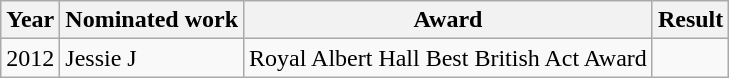<table class="wikitable">
<tr>
<th>Year</th>
<th>Nominated work</th>
<th>Award</th>
<th>Result</th>
</tr>
<tr>
<td>2012</td>
<td>Jessie J</td>
<td>Royal Albert Hall Best British Act Award</td>
<td></td>
</tr>
</table>
